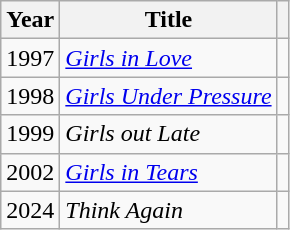<table class="wikitable">
<tr>
<th>Year</th>
<th>Title</th>
<th></th>
</tr>
<tr>
<td>1997</td>
<td><em><a href='#'>Girls in Love</a></em></td>
<td align="center"></td>
</tr>
<tr>
<td>1998</td>
<td><em><a href='#'>Girls Under Pressure</a></em></td>
<td align="center"></td>
</tr>
<tr>
<td>1999</td>
<td><em>Girls out Late</em></td>
<td align="center"></td>
</tr>
<tr>
<td>2002</td>
<td><em><a href='#'>Girls in Tears</a></em></td>
<td align="center"></td>
</tr>
<tr>
<td>2024</td>
<td><em>Think Again</em></td>
<td align="center"></td>
</tr>
</table>
